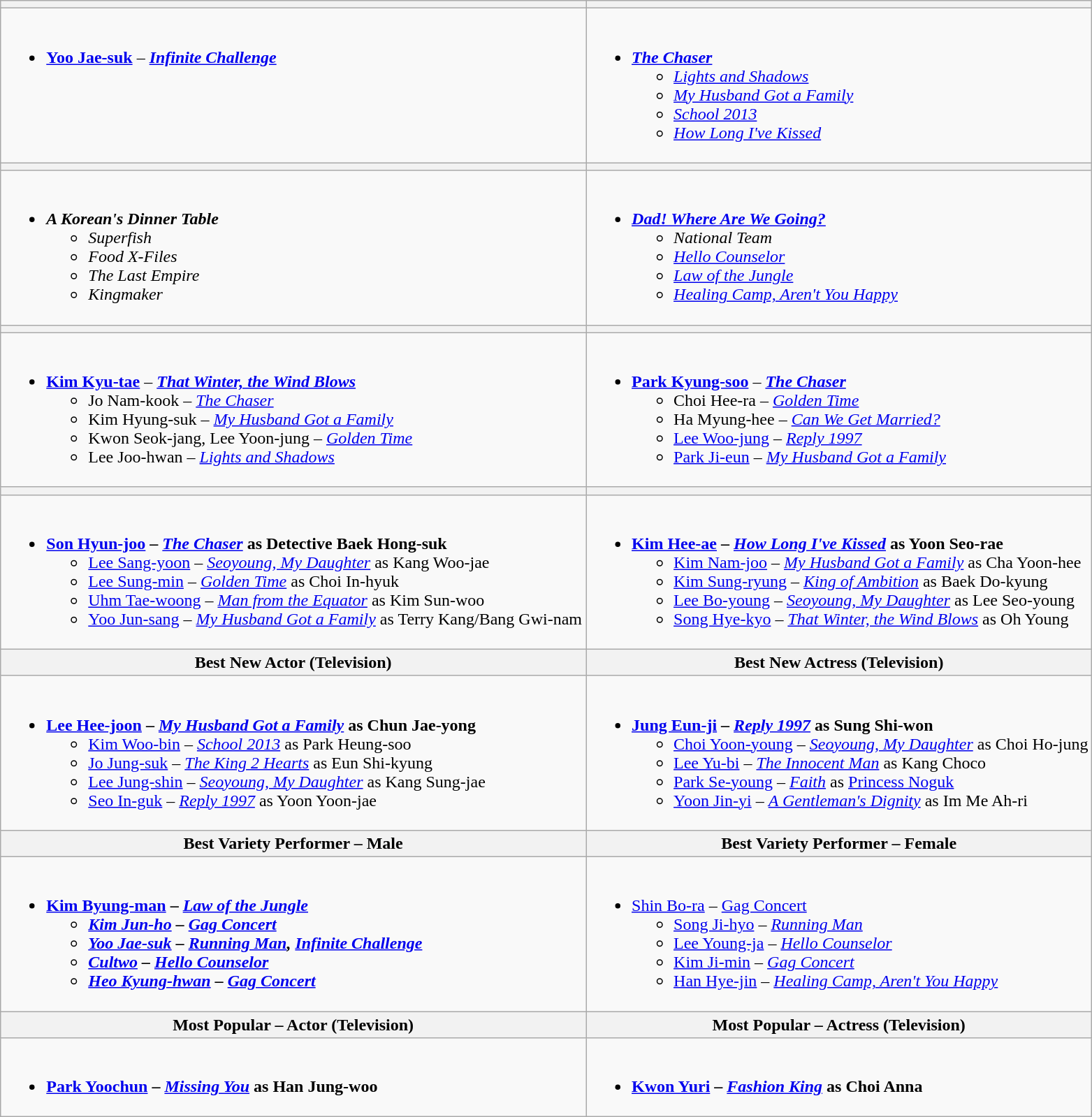<table class=wikitable style="width="100%">
<tr>
<th style="width="50%"></th>
<th style="width="50%"></th>
</tr>
<tr>
<td valign="top"><br><ul><li><strong><a href='#'>Yoo Jae-suk</a></strong> – <strong><em><a href='#'>Infinite Challenge</a></em></strong></li></ul></td>
<td valign="top"><br><ul><li><strong><em><a href='#'>The Chaser</a></em></strong><ul><li><em><a href='#'>Lights and Shadows</a></em></li><li><em><a href='#'>My Husband Got a Family</a></em></li><li><em><a href='#'>School 2013</a></em></li><li><em><a href='#'>How Long I've Kissed</a></em></li></ul></li></ul></td>
</tr>
<tr>
<th></th>
<th></th>
</tr>
<tr>
<td valign="top"><br><ul><li><strong><em>A Korean's Dinner Table</em></strong><ul><li><em>Superfish</em></li><li><em>Food X-Files</em></li><li><em>The Last Empire</em></li><li><em>Kingmaker</em></li></ul></li></ul></td>
<td valign="top"><br><ul><li><strong><em><a href='#'>Dad! Where Are We Going?</a></em></strong><ul><li><em>National Team</em></li><li><em><a href='#'>Hello Counselor</a></em></li><li><em><a href='#'>Law of the Jungle</a></em></li><li><em><a href='#'>Healing Camp, Aren't You Happy</a></em></li></ul></li></ul></td>
</tr>
<tr>
<th></th>
<th></th>
</tr>
<tr>
<td valign="top"><br><ul><li><strong><a href='#'>Kim Kyu-tae</a></strong> – <strong><em><a href='#'>That Winter, the Wind Blows</a></em></strong><ul><li>Jo Nam-kook – <em><a href='#'>The Chaser</a></em></li><li>Kim Hyung-suk  – <em><a href='#'>My Husband Got a Family</a></em></li><li>Kwon Seok-jang, Lee Yoon-jung – <em><a href='#'>Golden Time</a></em></li><li>Lee Joo-hwan – <em><a href='#'>Lights and Shadows</a></em></li></ul></li></ul></td>
<td valign="top"><br><ul><li><strong><a href='#'>Park Kyung-soo</a></strong> – <strong><em><a href='#'>The Chaser</a></em></strong><ul><li>Choi Hee-ra – <em><a href='#'>Golden Time</a></em></li><li>Ha Myung-hee – <em><a href='#'>Can We Get Married?</a></em></li><li><a href='#'>Lee Woo-jung</a> – <em><a href='#'>Reply 1997</a></em></li><li><a href='#'>Park Ji-eun</a> – <em><a href='#'>My Husband Got a Family</a></em></li></ul></li></ul></td>
</tr>
<tr>
<th></th>
<th></th>
</tr>
<tr>
<td valign="top"><br><ul><li><strong><a href='#'>Son Hyun-joo</a> – <em><a href='#'>The Chaser</a></em> as Detective Baek Hong-suk</strong><ul><li><a href='#'>Lee Sang-yoon</a> – <em><a href='#'>Seoyoung, My Daughter</a></em> as Kang Woo-jae</li><li><a href='#'>Lee Sung-min</a> – <em><a href='#'>Golden Time</a></em> as Choi In-hyuk</li><li><a href='#'>Uhm Tae-woong</a> – <em><a href='#'>Man from the Equator</a></em> as Kim Sun-woo</li><li><a href='#'>Yoo Jun-sang</a> – <em><a href='#'>My Husband Got a Family</a></em> as Terry Kang/Bang Gwi-nam</li></ul></li></ul></td>
<td valign="top"><br><ul><li><strong><a href='#'>Kim Hee-ae</a> – <em><a href='#'>How Long I've Kissed</a></em> as Yoon Seo-rae</strong><ul><li><a href='#'>Kim Nam-joo</a> – <em><a href='#'>My Husband Got a Family</a></em> as Cha Yoon-hee</li><li><a href='#'>Kim Sung-ryung</a> – <em><a href='#'>King of Ambition</a></em> as Baek Do-kyung</li><li><a href='#'>Lee Bo-young</a> – <em><a href='#'>Seoyoung, My Daughter</a></em> as Lee Seo-young</li><li><a href='#'>Song Hye-kyo</a> – <em><a href='#'>That Winter, the Wind Blows</a></em> as Oh Young</li></ul></li></ul></td>
</tr>
<tr>
<th>Best New Actor (Television)</th>
<th>Best New Actress (Television)</th>
</tr>
<tr>
<td valign="top"><br><ul><li><strong><a href='#'>Lee Hee-joon</a> – <em><a href='#'>My Husband Got a Family</a></em> as Chun Jae-yong</strong><ul><li><a href='#'>Kim Woo-bin</a> – <em><a href='#'>School 2013</a></em> as Park Heung-soo</li><li><a href='#'>Jo Jung-suk</a> – <em><a href='#'>The King 2 Hearts</a></em> as Eun Shi-kyung</li><li><a href='#'>Lee Jung-shin</a> – <em><a href='#'>Seoyoung, My Daughter</a></em> as Kang Sung-jae</li><li><a href='#'>Seo In-guk</a> – <em><a href='#'>Reply 1997</a></em> as Yoon Yoon-jae</li></ul></li></ul></td>
<td valign="top"><br><ul><li><strong><a href='#'>Jung Eun-ji</a> – <em><a href='#'>Reply 1997</a></em> as Sung Shi-won</strong><ul><li><a href='#'>Choi Yoon-young</a> – <em><a href='#'>Seoyoung, My Daughter</a></em> as Choi Ho-jung</li><li><a href='#'>Lee Yu-bi</a> – <em><a href='#'>The Innocent Man</a></em> as Kang Choco</li><li><a href='#'>Park Se-young</a> – <em><a href='#'>Faith</a></em> as <a href='#'>Princess Noguk</a></li><li><a href='#'>Yoon Jin-yi</a> – <em><a href='#'>A Gentleman's Dignity</a></em> as Im Me Ah-ri</li></ul></li></ul></td>
</tr>
<tr>
<th>Best Variety Performer – Male</th>
<th>Best Variety Performer – Female</th>
</tr>
<tr>
<td valign="top"><br><ul><li><strong><a href='#'>Kim Byung-man</a> – <em><a href='#'>Law of the Jungle</a><strong><em><ul><li><a href='#'>Kim Jun-ho</a> – </em><a href='#'>Gag Concert</a><em></li><li><a href='#'>Yoo Jae-suk</a> – </em><a href='#'>Running Man</a><em>, </em><a href='#'>Infinite Challenge</a><em></li><li><a href='#'>Cultwo</a> – </em><a href='#'>Hello Counselor</a><em></li><li><a href='#'>Heo Kyung-hwan</a> – </em><a href='#'>Gag Concert</a><em></li></ul></li></ul></td>
<td valign="top"><br><ul><li></strong><a href='#'>Shin Bo-ra</a> – </em><a href='#'>Gag Concert</a></em></strong><ul><li><a href='#'>Song Ji-hyo</a> – <em><a href='#'>Running Man</a></em></li><li><a href='#'>Lee Young-ja</a> – <em><a href='#'>Hello Counselor</a></em></li><li><a href='#'>Kim Ji-min</a> – <em><a href='#'>Gag Concert</a></em></li><li><a href='#'>Han Hye-jin</a> – <em><a href='#'>Healing Camp, Aren't You Happy</a></em></li></ul></li></ul></td>
</tr>
<tr>
<th>Most Popular – Actor (Television)</th>
<th>Most Popular – Actress (Television)</th>
</tr>
<tr>
<td valign="top"><br><ul><li><strong><a href='#'>Park Yoochun</a> – <em><a href='#'>Missing You</a></em> as Han Jung-woo</strong></li></ul></td>
<td valign="top"><br><ul><li><strong><a href='#'>Kwon Yuri</a> – <em><a href='#'>Fashion King</a></em> as Choi Anna</strong></li></ul></td>
</tr>
</table>
